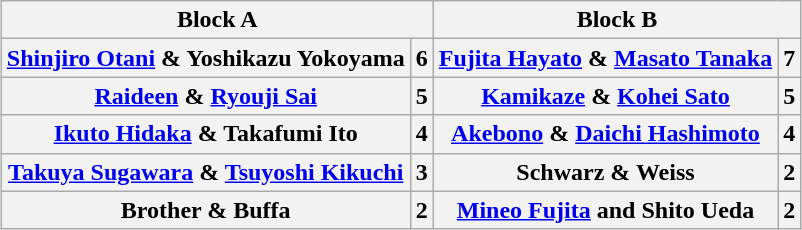<table class="wikitable" style="margin: 1em auto 1em auto">
<tr>
<th colspan="2">Block A</th>
<th colspan="2">Block B</th>
</tr>
<tr>
<th><a href='#'>Shinjiro Otani</a> & Yoshikazu Yokoyama</th>
<th>6</th>
<th><a href='#'>Fujita Hayato</a> & <a href='#'>Masato Tanaka</a></th>
<th>7</th>
</tr>
<tr>
<th><a href='#'>Raideen</a> & <a href='#'>Ryouji Sai</a></th>
<th>5</th>
<th><a href='#'>Kamikaze</a> & <a href='#'>Kohei Sato</a></th>
<th>5</th>
</tr>
<tr>
<th><a href='#'>Ikuto Hidaka</a> & Takafumi Ito</th>
<th>4</th>
<th><a href='#'>Akebono</a> & <a href='#'>Daichi Hashimoto</a></th>
<th>4</th>
</tr>
<tr>
<th><a href='#'>Takuya Sugawara</a> & <a href='#'>Tsuyoshi Kikuchi</a></th>
<th>3</th>
<th>Schwarz & Weiss</th>
<th>2</th>
</tr>
<tr>
<th>Brother & Buffa</th>
<th>2</th>
<th><a href='#'>Mineo Fujita</a> and Shito Ueda</th>
<th>2</th>
</tr>
</table>
